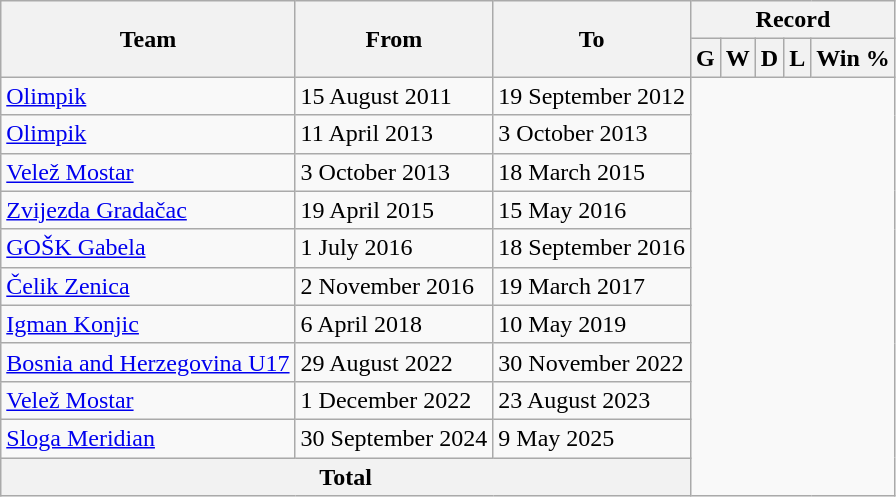<table class="wikitable" style="text-align: center">
<tr>
<th rowspan="2">Team</th>
<th rowspan="2">From</th>
<th rowspan="2">To</th>
<th colspan="9">Record</th>
</tr>
<tr>
<th>G</th>
<th>W</th>
<th>D</th>
<th>L</th>
<th>Win %</th>
</tr>
<tr>
<td align=left><a href='#'>Olimpik</a></td>
<td align=left>15 August 2011</td>
<td align=left>19 September 2012<br></td>
</tr>
<tr>
<td align=left><a href='#'>Olimpik</a></td>
<td align=left>11 April 2013</td>
<td align=left>3 October 2013<br></td>
</tr>
<tr>
<td align=left><a href='#'>Velež Mostar</a></td>
<td align=left>3 October 2013</td>
<td align=left>18 March 2015<br></td>
</tr>
<tr>
<td align=left><a href='#'>Zvijezda Gradačac</a></td>
<td align=left>19 April 2015</td>
<td align=left>15 May 2016<br></td>
</tr>
<tr>
<td align=left><a href='#'>GOŠK Gabela</a></td>
<td align=left>1 July 2016</td>
<td align=left>18 September 2016<br></td>
</tr>
<tr>
<td align=left><a href='#'>Čelik Zenica</a></td>
<td align=left>2 November 2016</td>
<td align=left>19 March 2017<br></td>
</tr>
<tr>
<td align=left><a href='#'>Igman Konjic</a></td>
<td align=left>6 April 2018</td>
<td align=left>10 May 2019<br></td>
</tr>
<tr>
<td align=left><a href='#'>Bosnia and Herzegovina U17</a></td>
<td align=left>29 August 2022</td>
<td align=left>30 November 2022<br></td>
</tr>
<tr>
<td align=left><a href='#'>Velež Mostar</a></td>
<td align=left>1 December 2022</td>
<td align=left>23 August 2023<br></td>
</tr>
<tr>
<td align=left><a href='#'>Sloga Meridian</a></td>
<td align=left>30 September 2024</td>
<td align=left>9 May 2025<br></td>
</tr>
<tr>
<th colspan="3">Total<br></th>
</tr>
</table>
